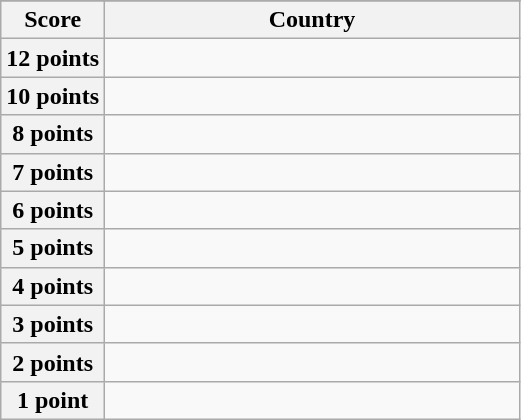<table class="wikitable">
<tr>
</tr>
<tr>
<th scope="col" width="20%">Score</th>
<th scope="col">Country</th>
</tr>
<tr>
<th scope="row">12 points</th>
<td></td>
</tr>
<tr>
<th scope="row">10 points</th>
<td></td>
</tr>
<tr>
<th scope="row">8 points</th>
<td></td>
</tr>
<tr>
<th scope="row">7 points</th>
<td></td>
</tr>
<tr>
<th scope="row">6 points</th>
<td></td>
</tr>
<tr>
<th scope="row">5 points</th>
<td></td>
</tr>
<tr>
<th scope="row">4 points</th>
<td></td>
</tr>
<tr>
<th scope="row">3 points</th>
<td></td>
</tr>
<tr>
<th scope="row">2 points</th>
<td></td>
</tr>
<tr>
<th scope="row">1 point</th>
<td></td>
</tr>
</table>
